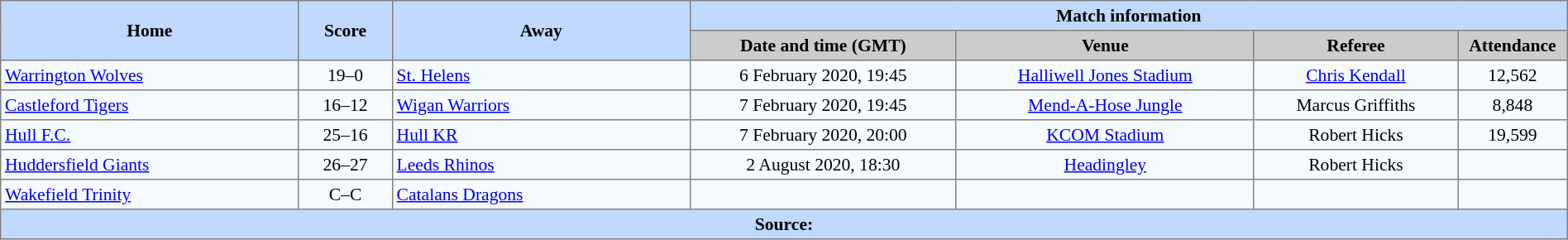<table border=1 style="border-collapse:collapse; font-size:90%; text-align:center;" cellpadding=3 cellspacing=0 width=100%>
<tr bgcolor=#C1D8FF>
<th rowspan=2 width=19%>Home</th>
<th rowspan=2 width=6%>Score</th>
<th rowspan=2 width=19%>Away</th>
<th colspan=4>Match information</th>
</tr>
<tr bgcolor=#CCCCCC>
<th width=17%>Date and time (GMT)</th>
<th width=19%>Venue</th>
<th width=13%>Referee</th>
<th width=7%>Attendance</th>
</tr>
<tr bgcolor=#F5FAFF>
<td align=left> <a href='#'>Warrington Wolves</a></td>
<td>19–0</td>
<td align=left> <a href='#'>St. Helens</a></td>
<td>6 February 2020, 19:45</td>
<td><a href='#'>Halliwell Jones Stadium</a></td>
<td><a href='#'>Chris Kendall</a></td>
<td>12,562</td>
</tr>
<tr bgcolor=#F5FAFF>
<td align=left> <a href='#'>Castleford Tigers</a></td>
<td>16–12</td>
<td align=left> <a href='#'>Wigan Warriors</a></td>
<td>7 February 2020, 19:45</td>
<td><a href='#'>Mend-A-Hose Jungle</a></td>
<td>Marcus Griffiths</td>
<td>8,848</td>
</tr>
<tr bgcolor=#F5FAFF>
<td align=left> <a href='#'>Hull F.C.</a></td>
<td>25–16</td>
<td align=left> <a href='#'>Hull KR</a></td>
<td>7 February 2020, 20:00</td>
<td><a href='#'>KCOM Stadium</a></td>
<td>Robert Hicks</td>
<td>19,599</td>
</tr>
<tr bgcolor=#F5FAFF>
<td align=left> <a href='#'>Huddersfield Giants</a></td>
<td>26–27</td>
<td align=left> <a href='#'>Leeds Rhinos</a></td>
<td>2 August 2020, 18:30</td>
<td><a href='#'>Headingley</a></td>
<td>Robert Hicks</td>
<td></td>
</tr>
<tr bgcolor=#F5FAFF>
<td align=left> <a href='#'>Wakefield Trinity</a></td>
<td>C–C</td>
<td align=left> <a href='#'>Catalans Dragons</a></td>
<td></td>
<td></td>
<td></td>
<td></td>
</tr>
<tr style="background:#c1d8ff;">
<th colspan=7>Source:</th>
</tr>
</table>
